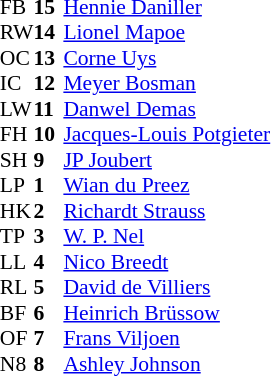<table cellspacing="0" cellpadding="0" style="font-size:90%; margin:auto;">
<tr>
<th width="20"></th>
<th width="20"></th>
</tr>
<tr>
<td>FB</td>
<td><strong>15</strong></td>
<td><a href='#'>Hennie Daniller</a></td>
</tr>
<tr>
<td>RW</td>
<td><strong>14</strong></td>
<td><a href='#'>Lionel Mapoe</a></td>
</tr>
<tr>
<td>OC</td>
<td><strong>13</strong></td>
<td><a href='#'>Corne Uys</a></td>
</tr>
<tr>
<td>IC</td>
<td><strong>12</strong></td>
<td><a href='#'>Meyer Bosman</a></td>
</tr>
<tr>
<td>LW</td>
<td><strong>11</strong></td>
<td><a href='#'>Danwel Demas</a></td>
<td></td>
<td></td>
</tr>
<tr>
<td>FH</td>
<td><strong>10</strong></td>
<td><a href='#'>Jacques-Louis Potgieter</a></td>
</tr>
<tr>
<td>SH</td>
<td><strong>9</strong></td>
<td><a href='#'>JP Joubert</a></td>
<td></td>
<td></td>
</tr>
<tr>
<td>LP</td>
<td><strong>1</strong></td>
<td><a href='#'>Wian du Preez</a></td>
<td></td>
<td></td>
</tr>
<tr>
<td>HK</td>
<td><strong>2</strong></td>
<td><a href='#'>Richardt Strauss</a></td>
<td></td>
<td></td>
<td></td>
</tr>
<tr>
<td>TP</td>
<td><strong>3</strong></td>
<td><a href='#'>W. P. Nel</a></td>
</tr>
<tr>
<td>LL</td>
<td><strong>4</strong></td>
<td><a href='#'>Nico Breedt</a></td>
</tr>
<tr>
<td>RL</td>
<td><strong>5</strong></td>
<td><a href='#'>David de Villiers</a></td>
</tr>
<tr>
<td>BF</td>
<td><strong>6</strong></td>
<td><a href='#'>Heinrich Brüssow</a></td>
</tr>
<tr>
<td>OF</td>
<td><strong>7</strong></td>
<td><a href='#'>Frans Viljoen</a></td>
<td></td>
<td></td>
</tr>
<tr>
<td>N8</td>
<td><strong>8</strong></td>
<td><a href='#'>Ashley Johnson</a></td>
</tr>
</table>
